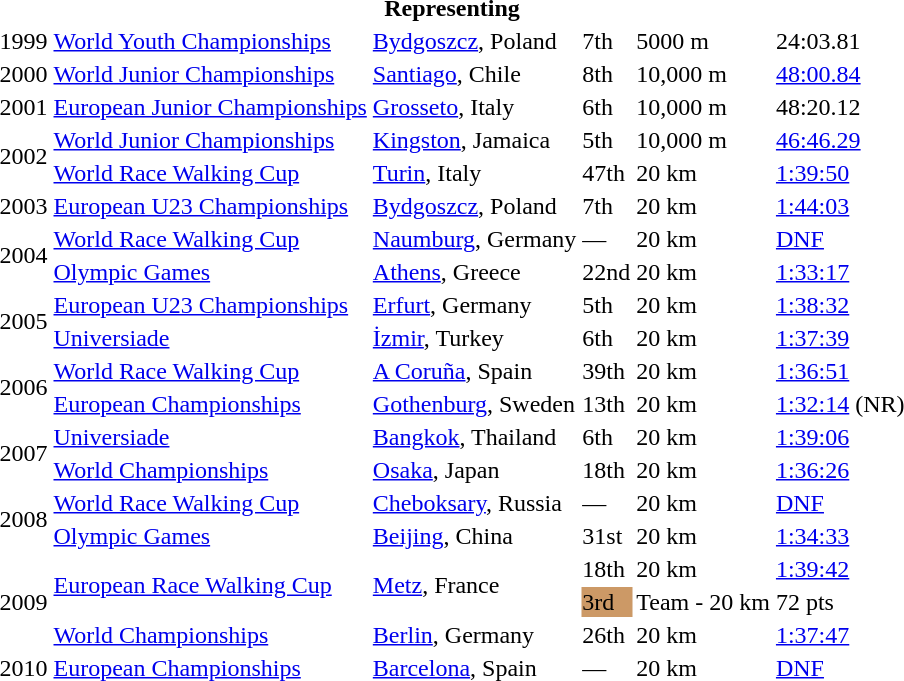<table>
<tr>
<th colspan="6">Representing </th>
</tr>
<tr>
<td>1999</td>
<td><a href='#'>World Youth Championships</a></td>
<td><a href='#'>Bydgoszcz</a>, Poland</td>
<td>7th</td>
<td>5000 m</td>
<td>24:03.81</td>
</tr>
<tr>
<td>2000</td>
<td><a href='#'>World Junior Championships</a></td>
<td><a href='#'>Santiago</a>, Chile</td>
<td>8th</td>
<td>10,000 m</td>
<td><a href='#'>48:00.84</a></td>
</tr>
<tr>
<td>2001</td>
<td><a href='#'>European Junior Championships</a></td>
<td><a href='#'>Grosseto</a>, Italy</td>
<td>6th</td>
<td>10,000 m</td>
<td>48:20.12</td>
</tr>
<tr>
<td rowspan=2>2002</td>
<td><a href='#'>World Junior Championships</a></td>
<td><a href='#'>Kingston</a>, Jamaica</td>
<td>5th</td>
<td>10,000 m</td>
<td><a href='#'>46:46.29</a></td>
</tr>
<tr>
<td><a href='#'>World Race Walking Cup</a></td>
<td><a href='#'>Turin</a>, Italy</td>
<td>47th</td>
<td>20 km</td>
<td><a href='#'>1:39:50</a></td>
</tr>
<tr>
<td>2003</td>
<td><a href='#'>European U23 Championships</a></td>
<td><a href='#'>Bydgoszcz</a>, Poland</td>
<td>7th</td>
<td>20 km</td>
<td><a href='#'>1:44:03</a></td>
</tr>
<tr>
<td rowspan=2>2004</td>
<td><a href='#'>World Race Walking Cup</a></td>
<td><a href='#'>Naumburg</a>, Germany</td>
<td>—</td>
<td>20 km</td>
<td><a href='#'>DNF</a></td>
</tr>
<tr>
<td><a href='#'>Olympic Games</a></td>
<td><a href='#'>Athens</a>, Greece</td>
<td>22nd</td>
<td>20 km</td>
<td><a href='#'>1:33:17</a></td>
</tr>
<tr>
<td rowspan=2>2005</td>
<td><a href='#'>European U23 Championships</a></td>
<td><a href='#'>Erfurt</a>, Germany</td>
<td>5th</td>
<td>20 km</td>
<td><a href='#'>1:38:32</a></td>
</tr>
<tr>
<td><a href='#'>Universiade</a></td>
<td><a href='#'>İzmir</a>, Turkey</td>
<td>6th</td>
<td>20 km</td>
<td><a href='#'>1:37:39</a></td>
</tr>
<tr>
<td rowspan=2>2006</td>
<td><a href='#'>World Race Walking Cup</a></td>
<td><a href='#'>A Coruña</a>, Spain</td>
<td>39th</td>
<td>20 km</td>
<td><a href='#'>1:36:51</a></td>
</tr>
<tr>
<td><a href='#'>European Championships</a></td>
<td><a href='#'>Gothenburg</a>, Sweden</td>
<td>13th</td>
<td>20 km</td>
<td><a href='#'>1:32:14</a> (NR)</td>
</tr>
<tr>
<td rowspan=2>2007</td>
<td><a href='#'>Universiade</a></td>
<td><a href='#'>Bangkok</a>, Thailand</td>
<td>6th</td>
<td>20 km</td>
<td><a href='#'>1:39:06</a></td>
</tr>
<tr>
<td><a href='#'>World Championships</a></td>
<td><a href='#'>Osaka</a>, Japan</td>
<td>18th</td>
<td>20 km</td>
<td><a href='#'>1:36:26</a></td>
</tr>
<tr>
<td rowspan=2>2008</td>
<td><a href='#'>World Race Walking Cup</a></td>
<td><a href='#'>Cheboksary</a>, Russia</td>
<td>—</td>
<td>20 km</td>
<td><a href='#'>DNF</a></td>
</tr>
<tr>
<td><a href='#'>Olympic Games</a></td>
<td><a href='#'>Beijing</a>, China</td>
<td>31st</td>
<td>20 km</td>
<td><a href='#'>1:34:33</a></td>
</tr>
<tr>
<td rowspan=3>2009</td>
<td rowspan=2><a href='#'>European Race Walking Cup</a></td>
<td rowspan=2><a href='#'>Metz</a>, France</td>
<td>18th</td>
<td>20 km</td>
<td><a href='#'>1:39:42</a></td>
</tr>
<tr>
<td bgcolor="cc9966">3rd</td>
<td>Team - 20 km</td>
<td>72 pts</td>
</tr>
<tr>
<td><a href='#'>World Championships</a></td>
<td><a href='#'>Berlin</a>, Germany</td>
<td>26th</td>
<td>20 km</td>
<td><a href='#'>1:37:47</a></td>
</tr>
<tr>
<td>2010</td>
<td><a href='#'>European Championships</a></td>
<td><a href='#'>Barcelona</a>, Spain</td>
<td>—</td>
<td>20 km</td>
<td><a href='#'>DNF</a></td>
</tr>
</table>
